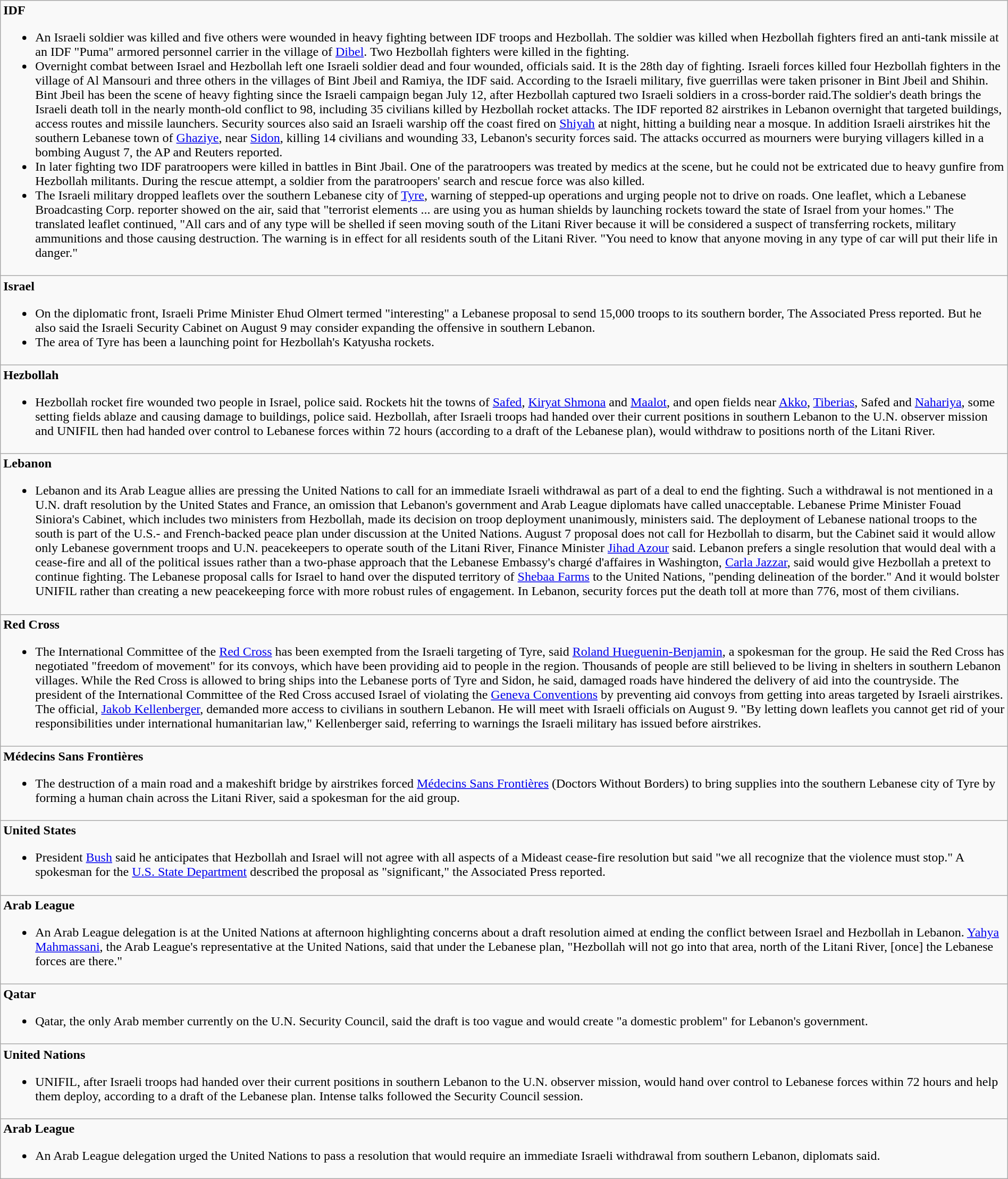<table width="100%" class="wikitable">
<tr>
<td><strong>IDF</strong><br><ul><li>An Israeli soldier was killed and five others were wounded in heavy fighting between IDF troops and Hezbollah. The soldier was killed when Hezbollah fighters fired an anti-tank missile at an IDF "Puma" armored personnel carrier in the village of <a href='#'>Dibel</a>. Two Hezbollah fighters were killed in the fighting.</li><li>Overnight combat between Israel and Hezbollah left one Israeli soldier dead and four wounded, officials said. It is the 28th day of fighting. Israeli forces killed four Hezbollah fighters in the village of Al Mansouri and three others in the villages of Bint Jbeil and Ramiya, the IDF said. According to the Israeli military, five guerrillas were taken prisoner in Bint Jbeil and Shihin. Bint Jbeil has been the scene of heavy fighting since the Israeli campaign began July 12, after Hezbollah captured two Israeli soldiers in a cross-border raid.The soldier's death brings the Israeli death toll in the nearly month-old conflict to 98, including 35 civilians killed by Hezbollah rocket attacks. The IDF reported 82 airstrikes in Lebanon overnight that targeted buildings, access routes and missile launchers. Security sources also said an Israeli warship off the coast fired on <a href='#'>Shiyah</a> at night, hitting a building near a mosque. In addition Israeli airstrikes hit the southern Lebanese town of <a href='#'>Ghaziye</a>, near <a href='#'>Sidon</a>, killing 14 civilians and wounding 33, Lebanon's security forces said. The attacks occurred as mourners were burying villagers killed in a bombing August 7, the AP and Reuters reported.</li><li>In later fighting two IDF paratroopers were killed in battles in Bint Jbail. One of the paratroopers was treated by medics at the scene, but he could not be extricated due to heavy gunfire from Hezbollah militants. During the rescue attempt, a soldier from the paratroopers' search and rescue force was also killed.</li><li>The Israeli military dropped leaflets over the southern Lebanese city of <a href='#'>Tyre</a>, warning of stepped-up operations and urging people not to drive on roads. One leaflet, which a Lebanese Broadcasting Corp. reporter showed on the air, said that "terrorist elements ... are using you as human shields by launching rockets toward the state of Israel from your homes." The translated leaflet continued, "All cars and of any type will be shelled if seen moving south of the Litani River because it will be considered a suspect of transferring rockets, military ammunitions and those causing destruction. The warning is in effect for all residents south of the Litani River. "You need to know that anyone moving in any type of car will put their life in danger."</li></ul></td>
</tr>
<tr>
<td><strong>Israel</strong><br><ul><li>On the diplomatic front, Israeli Prime Minister Ehud Olmert termed "interesting" a Lebanese proposal to send 15,000 troops to its southern border, The Associated Press reported. But he also said the Israeli Security Cabinet on August 9 may consider expanding the offensive in southern Lebanon.</li><li>The area of Tyre has been a launching point for Hezbollah's Katyusha rockets.</li></ul></td>
</tr>
<tr>
<td><strong>Hezbollah</strong><br><ul><li>Hezbollah rocket fire wounded two people in Israel, police said. Rockets hit the towns of <a href='#'>Safed</a>, <a href='#'>Kiryat Shmona</a> and <a href='#'>Maalot</a>, and open fields near <a href='#'>Akko</a>, <a href='#'>Tiberias</a>, Safed and <a href='#'>Nahariya</a>, some setting fields ablaze and causing damage to buildings, police said. Hezbollah, after Israeli troops had handed over their current positions in southern Lebanon to the U.N. observer mission and UNIFIL then had handed over control to Lebanese forces within 72 hours (according to a draft of the Lebanese plan), would withdraw to positions north of the Litani River.</li></ul></td>
</tr>
<tr>
<td><strong>Lebanon</strong><br><ul><li>Lebanon and its Arab League allies are pressing the United Nations to call for an immediate Israeli withdrawal as part of a deal to end the fighting. Such a withdrawal is not mentioned in a U.N. draft resolution by the United States and France, an omission that Lebanon's government and Arab League diplomats have called unacceptable. Lebanese Prime Minister Fouad Siniora's Cabinet, which includes two ministers from Hezbollah, made its decision on troop deployment unanimously, ministers said. The deployment of Lebanese national troops to the south is part of the U.S.- and French-backed peace plan under discussion at the United Nations. August 7 proposal does not call for Hezbollah to disarm, but the Cabinet said it would allow only Lebanese government troops and U.N. peacekeepers to operate south of the Litani River, Finance Minister <a href='#'>Jihad Azour</a> said. Lebanon prefers a single resolution that would deal with a cease-fire and all of the political issues rather than a two-phase approach that the Lebanese Embassy's chargé d'affaires in Washington, <a href='#'>Carla Jazzar</a>, said would give Hezbollah a pretext to continue fighting. The Lebanese proposal calls for Israel to hand over the disputed territory of <a href='#'>Shebaa Farms</a> to the United Nations, "pending delineation of the border." And it would bolster UNIFIL rather than creating a new peacekeeping force with more robust rules of engagement. In Lebanon, security forces put the death toll at more than 776, most of them civilians.</li></ul></td>
</tr>
<tr>
<td><strong>Red Cross</strong><br><ul><li>The International Committee of the <a href='#'>Red Cross</a> has been exempted from the Israeli targeting of Tyre, said <a href='#'>Roland Hueguenin-Benjamin</a>, a spokesman for the group. He said the Red Cross has negotiated "freedom of movement" for its convoys, which have been providing aid to people in the region. Thousands of people are still believed to be living in shelters in southern Lebanon villages. While the Red Cross is allowed to bring ships into the Lebanese ports of Tyre and Sidon, he said, damaged roads have hindered the delivery of aid into the countryside. The president of the International Committee of the Red Cross accused Israel of violating the <a href='#'>Geneva Conventions</a> by preventing aid convoys from getting into areas targeted by Israeli airstrikes. The official, <a href='#'>Jakob Kellenberger</a>, demanded more access to civilians in southern Lebanon. He will meet with Israeli officials on August 9. "By letting down leaflets you cannot get rid of your responsibilities under international humanitarian law," Kellenberger said, referring to warnings the Israeli military has issued before airstrikes.</li></ul></td>
</tr>
<tr>
<td><strong>Médecins Sans Frontières</strong><br><ul><li>The destruction of a main road and a makeshift bridge by airstrikes forced <a href='#'>Médecins Sans Frontières</a> (Doctors Without Borders) to bring supplies into the southern Lebanese city of Tyre by forming a human chain across the Litani River, said a spokesman for the aid group.</li></ul></td>
</tr>
<tr>
<td><strong>United States</strong><br><ul><li>President <a href='#'>Bush</a> said he anticipates that Hezbollah and Israel will not agree with all aspects of a Mideast cease-fire resolution but said "we all recognize that the violence must stop." A spokesman for the <a href='#'>U.S. State Department</a> described the proposal as "significant," the Associated Press reported.</li></ul></td>
</tr>
<tr>
<td><strong>Arab League</strong><br><ul><li>An Arab League delegation is at the United Nations at afternoon highlighting concerns about a draft resolution aimed at ending the conflict between Israel and Hezbollah in Lebanon. <a href='#'>Yahya Mahmassani</a>, the Arab League's representative at the United Nations, said that under the Lebanese plan, "Hezbollah will not go into that area, north of the Litani River, [once] the Lebanese forces are there."</li></ul></td>
</tr>
<tr>
<td><strong>Qatar</strong><br><ul><li>Qatar, the only Arab member currently on the U.N. Security Council, said the draft is too vague and would create "a domestic problem" for Lebanon's government.</li></ul></td>
</tr>
<tr>
<td><strong>United Nations</strong><br><ul><li>UNIFIL, after Israeli troops had handed over their current positions in southern Lebanon to the U.N. observer mission, would hand over control to Lebanese forces within 72 hours and help them deploy, according to a draft of the Lebanese plan. Intense talks followed the Security Council session.</li></ul></td>
</tr>
<tr>
<td><strong>Arab League</strong><br><ul><li>An Arab League delegation urged the United Nations to pass a resolution that would require an immediate Israeli withdrawal from southern Lebanon, diplomats said.</li></ul></td>
</tr>
</table>
